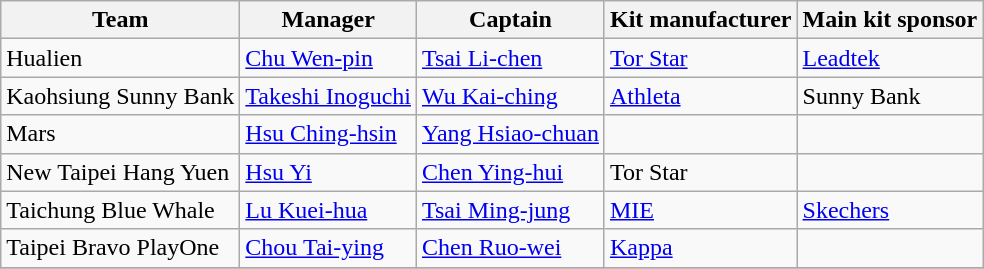<table class="wikitable sortable" style="text-align: left;">
<tr>
<th>Team</th>
<th>Manager</th>
<th>Captain</th>
<th>Kit manufacturer</th>
<th>Main kit sponsor</th>
</tr>
<tr>
<td>Hualien</td>
<td> <a href='#'>Chu Wen-pin</a></td>
<td> <a href='#'>Tsai Li-chen</a></td>
<td><a href='#'>Tor Star</a></td>
<td><a href='#'>Leadtek</a></td>
</tr>
<tr>
<td>Kaohsiung Sunny Bank</td>
<td> <a href='#'>Takeshi Inoguchi</a></td>
<td> <a href='#'>Wu Kai-ching</a></td>
<td><a href='#'>Athleta</a></td>
<td>Sunny Bank</td>
</tr>
<tr>
<td>Mars</td>
<td> <a href='#'>Hsu Ching-hsin</a></td>
<td> <a href='#'>Yang Hsiao-chuan</a></td>
<td></td>
<td></td>
</tr>
<tr>
<td>New Taipei Hang Yuen</td>
<td> <a href='#'>Hsu Yi</a></td>
<td> <a href='#'>Chen Ying-hui</a></td>
<td>Tor Star</td>
<td></td>
</tr>
<tr>
<td>Taichung Blue Whale</td>
<td> <a href='#'>Lu Kuei-hua</a></td>
<td> <a href='#'>Tsai Ming-jung</a></td>
<td><a href='#'>MIE</a></td>
<td><a href='#'>Skechers</a></td>
</tr>
<tr>
<td>Taipei Bravo PlayOne</td>
<td> <a href='#'>Chou Tai-ying</a></td>
<td> <a href='#'>Chen Ruo-wei</a></td>
<td><a href='#'>Kappa</a></td>
<td></td>
</tr>
<tr>
</tr>
</table>
